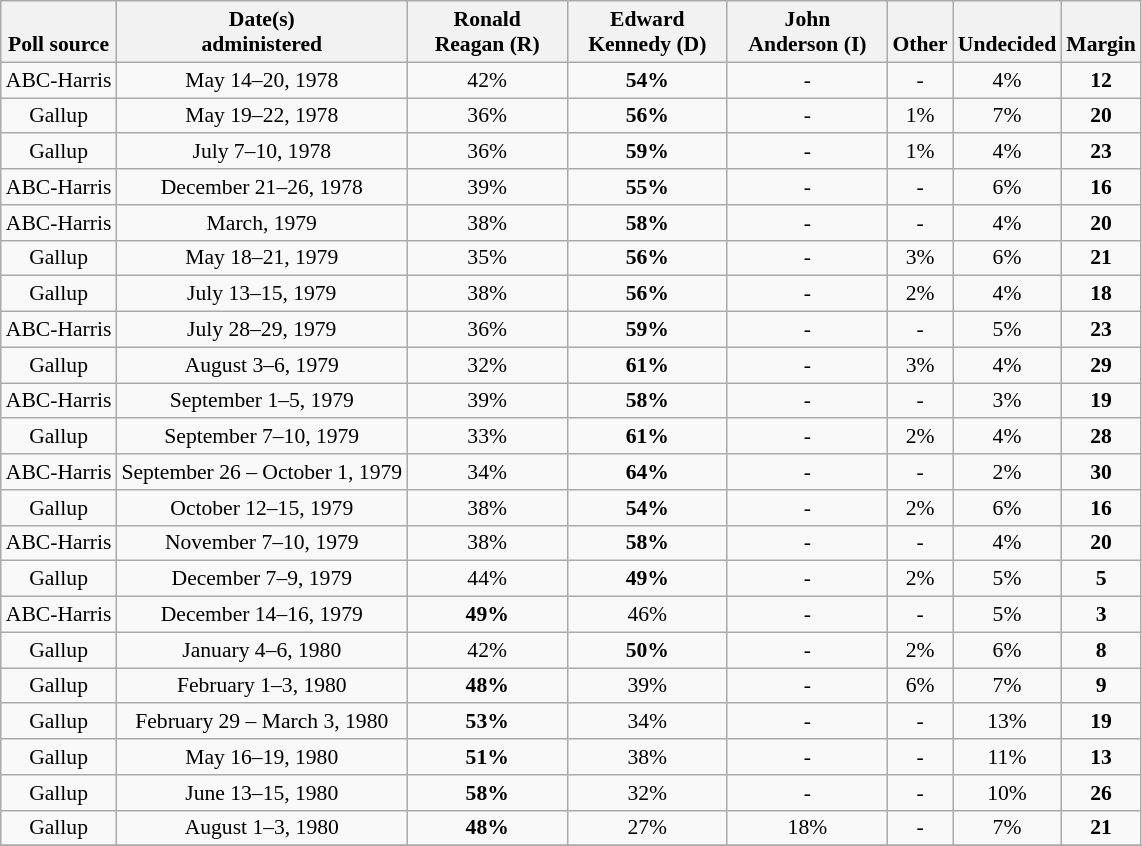<table class="wikitable sortable" style="text-align:center;font-size:90%;line-height:17px">
<tr valign= bottom>
<th>Poll source</th>
<th>Date(s)<br>administered</th>
<th class="unsortable" style="width:100px;">Ronald<br>Reagan (R)</th>
<th class="unsortable" style="width:100px;">Edward<br>Kennedy (D)</th>
<th class="unsortable" style="width:100px;">John<br>Anderson (I)</th>
<th class="unsortable">Other</th>
<th class="unsortable">Undecided</th>
<th>Margin</th>
</tr>
<tr>
<td align="center">ABC-Harris</td>
<td align="center">May 14–20, 1978</td>
<td align="center">42%</td>
<td><strong>54%</strong></td>
<td align="center">-</td>
<td align="center">-</td>
<td align="center">4%</td>
<td><strong>12</strong></td>
</tr>
<tr>
<td align="center">Gallup</td>
<td align="center">May 19–22, 1978</td>
<td align="center">36%</td>
<td><strong>56%</strong></td>
<td align="center">-</td>
<td align="center">1%</td>
<td align="center">7%</td>
<td><strong>20</strong></td>
</tr>
<tr>
<td align="center">Gallup</td>
<td align="center">July 7–10, 1978</td>
<td align="center">36%</td>
<td><strong>59%</strong></td>
<td align="center">-</td>
<td align="center">1%</td>
<td align="center">4%</td>
<td><strong>23</strong></td>
</tr>
<tr>
<td align="center">ABC-Harris</td>
<td align="center">December 21–26, 1978</td>
<td align="center">39%</td>
<td><strong>55%</strong></td>
<td align="center">-</td>
<td align="center">-</td>
<td align="center">6%</td>
<td><strong>16</strong></td>
</tr>
<tr>
<td align="center">ABC-Harris</td>
<td align="center">March, 1979</td>
<td align="center">38%</td>
<td><strong>58%</strong></td>
<td align="center">-</td>
<td align="center">-</td>
<td align="center">4%</td>
<td><strong>20</strong></td>
</tr>
<tr>
<td align="center">Gallup</td>
<td align="center">May 18–21, 1979</td>
<td align="center">35%</td>
<td><strong>56%</strong></td>
<td align="center">-</td>
<td align="center">3%</td>
<td align="center">6%</td>
<td><strong>21</strong></td>
</tr>
<tr>
<td align="center">Gallup</td>
<td align="center">July 13–15, 1979</td>
<td align="center">38%</td>
<td><strong>56%</strong></td>
<td align="center">-</td>
<td align="center">2%</td>
<td align="center">4%</td>
<td><strong>18</strong></td>
</tr>
<tr>
<td align="center">ABC-Harris</td>
<td align="center">July 28–29, 1979</td>
<td align="center">36%</td>
<td><strong>59%</strong></td>
<td align="center">-</td>
<td align="center">-</td>
<td align="center">5%</td>
<td><strong>23</strong></td>
</tr>
<tr>
<td align="center">Gallup</td>
<td align="center">August 3–6, 1979</td>
<td align="center">32%</td>
<td><strong>61%</strong></td>
<td align="center">-</td>
<td align="center">3%</td>
<td align="center">4%</td>
<td><strong>29</strong></td>
</tr>
<tr>
<td align="center">ABC-Harris</td>
<td align="center">September 1–5, 1979</td>
<td align="center">39%</td>
<td><strong>58%</strong></td>
<td align="center">-</td>
<td align="center">-</td>
<td align="center">3%</td>
<td><strong>19</strong></td>
</tr>
<tr>
<td align="center">Gallup</td>
<td align="center">September 7–10, 1979</td>
<td align="center">33%</td>
<td><strong>61%</strong></td>
<td align="center">-</td>
<td align="center">2%</td>
<td align="center">4%</td>
<td><strong>28</strong></td>
</tr>
<tr>
<td align="center">ABC-Harris</td>
<td align="center">September 26 – October 1, 1979</td>
<td align="center">34%</td>
<td><strong>64%</strong></td>
<td align="center">-</td>
<td align="center">-</td>
<td align="center">2%</td>
<td><strong>30</strong></td>
</tr>
<tr>
<td align="center">Gallup</td>
<td align="center">October 12–15, 1979</td>
<td align="center">38%</td>
<td><strong>54%</strong></td>
<td align="center">-</td>
<td align="center">2%</td>
<td align="center">6%</td>
<td><strong>16</strong></td>
</tr>
<tr>
<td align="center">ABC-Harris</td>
<td align="center">November 7–10, 1979</td>
<td align="center">38%</td>
<td><strong>58%</strong></td>
<td align="center">-</td>
<td align="center">-</td>
<td align="center">4%</td>
<td><strong>20</strong></td>
</tr>
<tr>
<td align="center">Gallup</td>
<td align="center">December 7–9, 1979</td>
<td align="center">44%</td>
<td><strong>49%</strong></td>
<td align="center">-</td>
<td align="center">2%</td>
<td align="center">5%</td>
<td><strong>5</strong></td>
</tr>
<tr>
<td align="center">ABC-Harris</td>
<td align="center">December 14–16, 1979</td>
<td><strong>49%</strong></td>
<td align="center">46%</td>
<td align="center">-</td>
<td align="center">-</td>
<td align="center">5%</td>
<td><strong>3</strong></td>
</tr>
<tr>
<td align="center">Gallup</td>
<td align="center">January 4–6, 1980</td>
<td align="center">42%</td>
<td><strong>50%</strong></td>
<td align="center">-</td>
<td align="center">2%</td>
<td align="center">6%</td>
<td><strong>8</strong></td>
</tr>
<tr>
<td align="center">Gallup</td>
<td align="center">February 1–3, 1980</td>
<td><strong>48%</strong></td>
<td align="center">39%</td>
<td align="center">-</td>
<td align="center">6%</td>
<td align="center">7%</td>
<td><strong>9</strong></td>
</tr>
<tr>
<td align="center">Gallup</td>
<td align="center">February 29 – March 3, 1980</td>
<td><strong>53%</strong></td>
<td align="center">34%</td>
<td align="center">-</td>
<td align="center">-</td>
<td align="center">13%</td>
<td><strong>19</strong></td>
</tr>
<tr>
<td align="center">Gallup</td>
<td align="center">May 16–19, 1980</td>
<td><strong>51%</strong></td>
<td align="center">38%</td>
<td align="center">-</td>
<td align="center">-</td>
<td align="center">11%</td>
<td><strong>13</strong></td>
</tr>
<tr>
<td align="center">Gallup</td>
<td align="center">June 13–15, 1980</td>
<td><strong>58%</strong></td>
<td align="center">32%</td>
<td align="center">-</td>
<td align="center">-</td>
<td align="center">10%</td>
<td><strong>26</strong></td>
</tr>
<tr>
<td align="center">Gallup</td>
<td align="center">August 1–3, 1980</td>
<td><strong>48%</strong></td>
<td align="center">27%</td>
<td align="center">18%</td>
<td align="center">-</td>
<td align="center">7%</td>
<td><strong>21</strong></td>
</tr>
<tr>
</tr>
</table>
